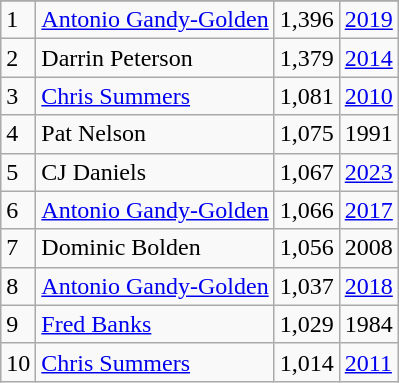<table class="wikitable">
<tr>
</tr>
<tr>
<td>1</td>
<td><a href='#'>Antonio Gandy-Golden</a></td>
<td>1,396</td>
<td><a href='#'>2019</a></td>
</tr>
<tr>
<td>2</td>
<td>Darrin Peterson</td>
<td>1,379</td>
<td><a href='#'>2014</a></td>
</tr>
<tr>
<td>3</td>
<td><a href='#'>Chris Summers</a></td>
<td>1,081</td>
<td><a href='#'>2010</a></td>
</tr>
<tr>
<td>4</td>
<td>Pat Nelson</td>
<td>1,075</td>
<td>1991</td>
</tr>
<tr>
<td>5</td>
<td>CJ Daniels</td>
<td>1,067</td>
<td><a href='#'>2023</a></td>
</tr>
<tr>
<td>6</td>
<td><a href='#'>Antonio Gandy-Golden</a></td>
<td>1,066</td>
<td><a href='#'>2017</a></td>
</tr>
<tr>
<td>7</td>
<td>Dominic Bolden</td>
<td>1,056</td>
<td>2008</td>
</tr>
<tr>
<td>8</td>
<td><a href='#'>Antonio Gandy-Golden</a></td>
<td>1,037</td>
<td><a href='#'>2018</a></td>
</tr>
<tr>
<td>9</td>
<td><a href='#'>Fred Banks</a></td>
<td>1,029</td>
<td>1984</td>
</tr>
<tr>
<td>10</td>
<td><a href='#'>Chris Summers</a></td>
<td>1,014</td>
<td><a href='#'>2011</a></td>
</tr>
</table>
